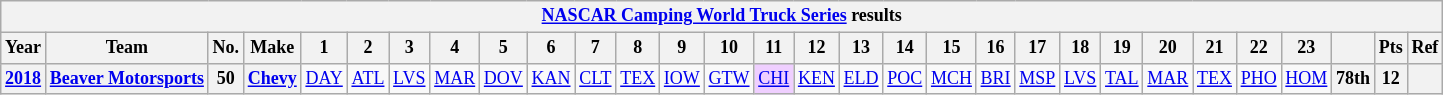<table class="wikitable" style="text-align:center; font-size:75%">
<tr>
<th colspan=30><a href='#'>NASCAR Camping World Truck Series</a> results</th>
</tr>
<tr>
<th>Year</th>
<th>Team</th>
<th>No.</th>
<th>Make</th>
<th>1</th>
<th>2</th>
<th>3</th>
<th>4</th>
<th>5</th>
<th>6</th>
<th>7</th>
<th>8</th>
<th>9</th>
<th>10</th>
<th>11</th>
<th>12</th>
<th>13</th>
<th>14</th>
<th>15</th>
<th>16</th>
<th>17</th>
<th>18</th>
<th>19</th>
<th>20</th>
<th>21</th>
<th>22</th>
<th>23</th>
<th></th>
<th>Pts</th>
<th>Ref</th>
</tr>
<tr>
<th><a href='#'>2018</a></th>
<th><a href='#'>Beaver Motorsports</a></th>
<th>50</th>
<th><a href='#'>Chevy</a></th>
<td><a href='#'>DAY</a></td>
<td><a href='#'>ATL</a></td>
<td><a href='#'>LVS</a></td>
<td><a href='#'>MAR</a></td>
<td><a href='#'>DOV</a></td>
<td><a href='#'>KAN</a></td>
<td><a href='#'>CLT</a></td>
<td><a href='#'>TEX</a></td>
<td><a href='#'>IOW</a></td>
<td><a href='#'>GTW</a></td>
<td style="background:#EFCFFF"><a href='#'>CHI</a><br></td>
<td><a href='#'>KEN</a></td>
<td><a href='#'>ELD</a></td>
<td><a href='#'>POC</a></td>
<td><a href='#'>MCH</a></td>
<td><a href='#'>BRI</a></td>
<td><a href='#'>MSP</a></td>
<td><a href='#'>LVS</a></td>
<td><a href='#'>TAL</a></td>
<td><a href='#'>MAR</a></td>
<td><a href='#'>TEX</a></td>
<td><a href='#'>PHO</a></td>
<td><a href='#'>HOM</a></td>
<th>78th</th>
<th>12</th>
<th></th>
</tr>
</table>
